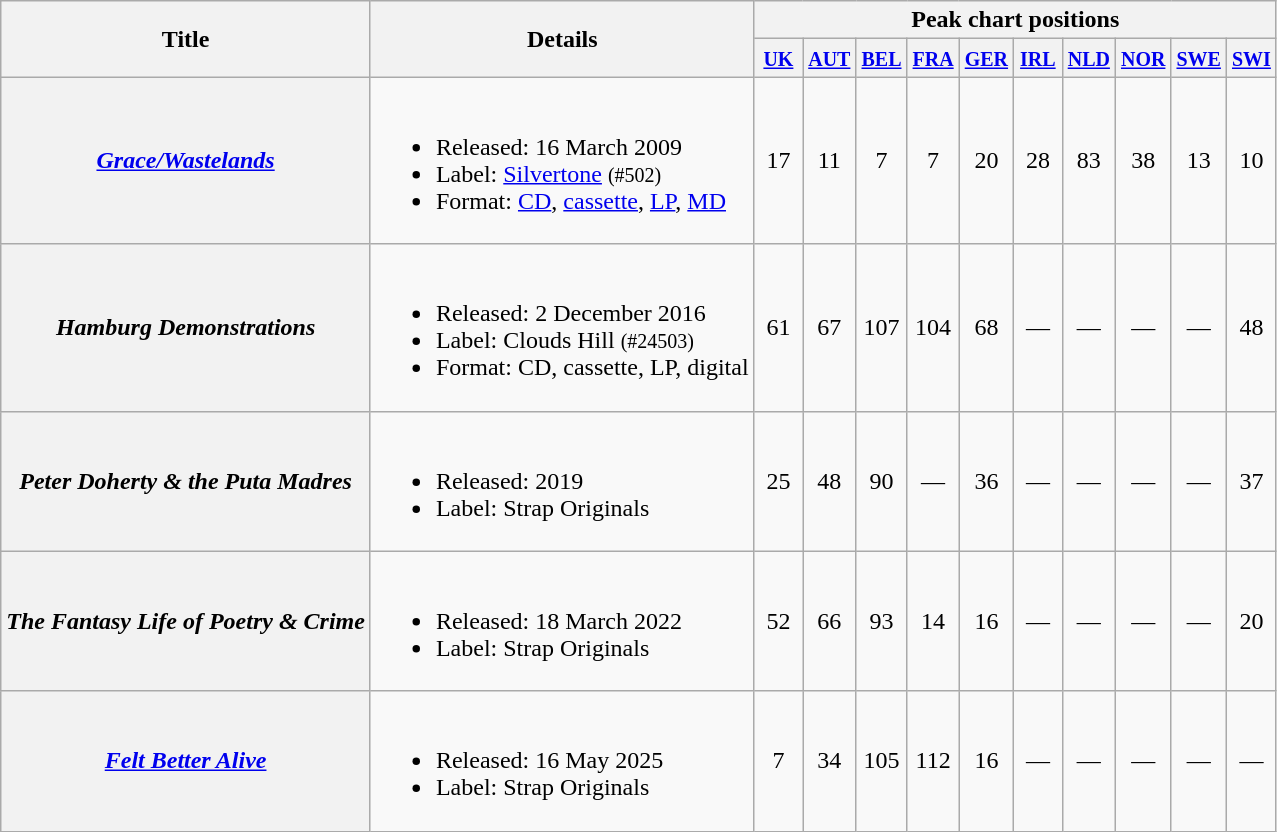<table class="wikitable plainrowheaders">
<tr>
<th rowspan="2">Title</th>
<th rowspan="2">Details</th>
<th colspan="10">Peak chart positions</th>
</tr>
<tr>
<th width="25"><small><a href='#'>UK</a></small><br></th>
<th width="25"><small><a href='#'>AUT</a></small><br></th>
<th width="25"><small><a href='#'>BEL</a></small><br></th>
<th width="25"><small><a href='#'>FRA</a></small><br></th>
<th width="25"><small><a href='#'>GER</a></small><br></th>
<th width="25"><small><a href='#'>IRL</a></small><br></th>
<th width="25"><small><a href='#'>NLD</a></small><br></th>
<th width="25"><small><a href='#'>NOR</a></small><br></th>
<th width="25"><small><a href='#'>SWE</a></small><br></th>
<th width="25"><small><a href='#'>SWI</a></small><br></th>
</tr>
<tr>
<th scope="row"><em><a href='#'>Grace/Wastelands</a></em></th>
<td><br><ul><li>Released: 16 March 2009</li><li>Label: <a href='#'>Silvertone</a> <small>(#502)</small></li><li>Format: <a href='#'>CD</a>, <a href='#'>cassette</a>, <a href='#'>LP</a>, <a href='#'>MD</a></li></ul></td>
<td align="center">17</td>
<td align="center">11</td>
<td align="center">7</td>
<td align="center">7</td>
<td align="center">20</td>
<td align="center">28</td>
<td align="center">83</td>
<td align="center">38</td>
<td align="center">13</td>
<td align="center">10</td>
</tr>
<tr>
<th scope="row"><em>Hamburg Demonstrations</em></th>
<td><br><ul><li>Released: 2 December 2016</li><li>Label: Clouds Hill <small>(#24503)</small></li><li>Format: CD, cassette, LP, digital</li></ul></td>
<td align="center">61</td>
<td align="center">67</td>
<td align="center">107</td>
<td align="center">104</td>
<td align="center">68</td>
<td align="center">—</td>
<td align="center">—</td>
<td align="center">—</td>
<td align="center">—</td>
<td align="center">48</td>
</tr>
<tr>
<th scope="row"><em>Peter Doherty & the Puta Madres</em></th>
<td><br><ul><li>Released: 2019</li><li>Label: Strap Originals</li></ul></td>
<td align="center">25</td>
<td align="center">48</td>
<td align="center">90</td>
<td align="center">—</td>
<td align="center">36</td>
<td align="center">—</td>
<td align="center">—</td>
<td align="center">—</td>
<td align="center">—</td>
<td align="center">37</td>
</tr>
<tr>
<th scope="row"><em>The Fantasy Life of Poetry & Crime</em><br></th>
<td><br><ul><li>Released: 18 March 2022</li><li>Label: Strap Originals</li></ul></td>
<td align="center">52</td>
<td align="center">66</td>
<td align="center">93</td>
<td align="center">14<br></td>
<td align="center">16</td>
<td align="center">—</td>
<td align="center">—</td>
<td align="center">—</td>
<td align="center">—</td>
<td align="center">20</td>
</tr>
<tr>
<th scope="row"><em><a href='#'>Felt Better Alive</a></em></th>
<td><br><ul><li>Released: 16 May 2025</li><li>Label: Strap Originals</li></ul></td>
<td align="center">7</td>
<td align="center">34</td>
<td align="center">105</td>
<td align="center">112</td>
<td align="center">16</td>
<td align="center">—</td>
<td align="center">—</td>
<td align="center">—</td>
<td align="center">—</td>
<td align="center">—</td>
</tr>
</table>
